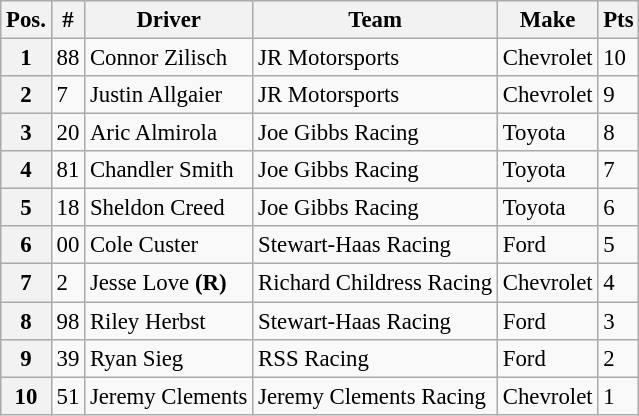<table class="wikitable" style="font-size:95%">
<tr>
<th>Pos.</th>
<th>#</th>
<th>Driver</th>
<th>Team</th>
<th>Make</th>
<th>Pts</th>
</tr>
<tr>
<th>1</th>
<td>88</td>
<td>Connor Zilisch</td>
<td>JR Motorsports</td>
<td>Chevrolet</td>
<td>10</td>
</tr>
<tr>
<th>2</th>
<td>7</td>
<td>Justin Allgaier</td>
<td>JR Motorsports</td>
<td>Chevrolet</td>
<td>9</td>
</tr>
<tr>
<th>3</th>
<td>20</td>
<td>Aric Almirola</td>
<td>Joe Gibbs Racing</td>
<td>Toyota</td>
<td>8</td>
</tr>
<tr>
<th>4</th>
<td>81</td>
<td>Chandler Smith</td>
<td>Joe Gibbs Racing</td>
<td>Toyota</td>
<td>7</td>
</tr>
<tr>
<th>5</th>
<td>18</td>
<td>Sheldon Creed</td>
<td>Joe Gibbs Racing</td>
<td>Toyota</td>
<td>6</td>
</tr>
<tr>
<th>6</th>
<td>00</td>
<td>Cole Custer</td>
<td>Stewart-Haas Racing</td>
<td>Ford</td>
<td>5</td>
</tr>
<tr>
<th>7</th>
<td>2</td>
<td>Jesse Love <strong>(R)</strong></td>
<td>Richard Childress Racing</td>
<td>Chevrolet</td>
<td>4</td>
</tr>
<tr>
<th>8</th>
<td>98</td>
<td>Riley Herbst</td>
<td>Stewart-Haas Racing</td>
<td>Ford</td>
<td>3</td>
</tr>
<tr>
<th>9</th>
<td>39</td>
<td>Ryan Sieg</td>
<td>RSS Racing</td>
<td>Ford</td>
<td>2</td>
</tr>
<tr>
<th>10</th>
<td>51</td>
<td>Jeremy Clements</td>
<td>Jeremy Clements Racing</td>
<td>Chevrolet</td>
<td>1</td>
</tr>
</table>
